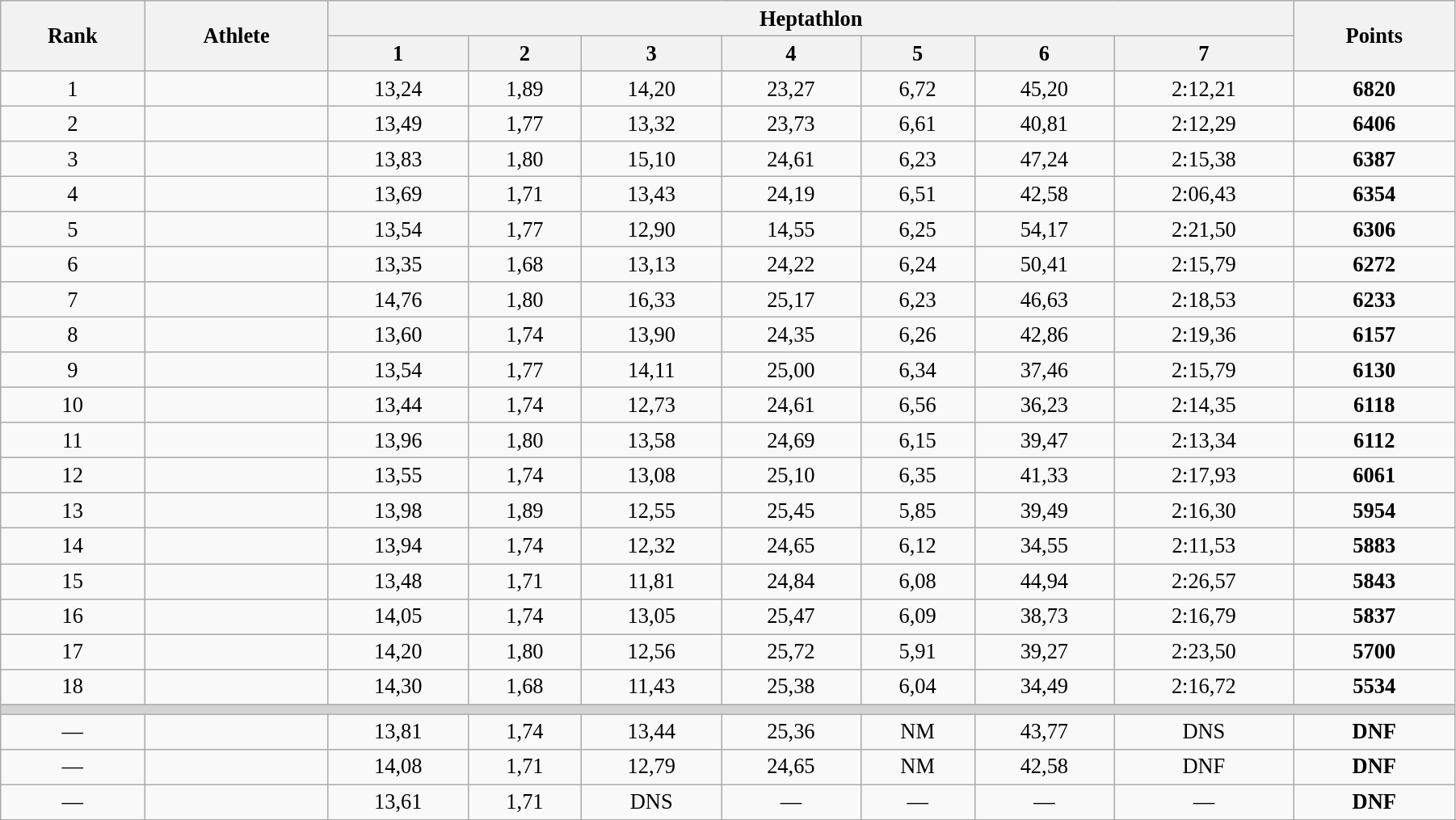<table class="wikitable" style=" text-align:center; font-size:110%;" width="95%">
<tr>
<th rowspan="2">Rank</th>
<th rowspan="2">Athlete</th>
<th colspan="7">Heptathlon</th>
<th rowspan="2">Points</th>
</tr>
<tr>
<th>1</th>
<th>2</th>
<th>3</th>
<th>4</th>
<th>5</th>
<th>6</th>
<th>7</th>
</tr>
<tr>
<td>1</td>
<td align=left></td>
<td>13,24</td>
<td>1,89</td>
<td>14,20</td>
<td>23,27</td>
<td>6,72</td>
<td>45,20</td>
<td>2:12,21</td>
<td><strong>6820</strong></td>
</tr>
<tr>
<td>2</td>
<td align=left></td>
<td>13,49</td>
<td>1,77</td>
<td>13,32</td>
<td>23,73</td>
<td>6,61</td>
<td>40,81</td>
<td>2:12,29</td>
<td><strong>6406</strong></td>
</tr>
<tr>
<td>3</td>
<td align=left></td>
<td>13,83</td>
<td>1,80</td>
<td>15,10</td>
<td>24,61</td>
<td>6,23</td>
<td>47,24</td>
<td>2:15,38</td>
<td><strong>6387</strong></td>
</tr>
<tr>
<td>4</td>
<td align=left></td>
<td>13,69</td>
<td>1,71</td>
<td>13,43</td>
<td>24,19</td>
<td>6,51</td>
<td>42,58</td>
<td>2:06,43</td>
<td><strong>6354</strong></td>
</tr>
<tr>
<td>5</td>
<td align=left></td>
<td>13,54</td>
<td>1,77</td>
<td>12,90</td>
<td>14,55</td>
<td>6,25</td>
<td>54,17</td>
<td>2:21,50</td>
<td><strong>6306</strong></td>
</tr>
<tr>
<td>6</td>
<td align=left></td>
<td>13,35</td>
<td>1,68</td>
<td>13,13</td>
<td>24,22</td>
<td>6,24</td>
<td>50,41</td>
<td>2:15,79</td>
<td><strong>6272</strong></td>
</tr>
<tr>
<td>7</td>
<td align=left></td>
<td>14,76</td>
<td>1,80</td>
<td>16,33</td>
<td>25,17</td>
<td>6,23</td>
<td>46,63</td>
<td>2:18,53</td>
<td><strong>6233</strong></td>
</tr>
<tr>
<td>8</td>
<td align=left></td>
<td>13,60</td>
<td>1,74</td>
<td>13,90</td>
<td>24,35</td>
<td>6,26</td>
<td>42,86</td>
<td>2:19,36</td>
<td><strong>6157</strong></td>
</tr>
<tr>
<td>9</td>
<td align=left></td>
<td>13,54</td>
<td>1,77</td>
<td>14,11</td>
<td>25,00</td>
<td>6,34</td>
<td>37,46</td>
<td>2:15,79</td>
<td><strong>6130</strong></td>
</tr>
<tr>
<td>10</td>
<td align=left></td>
<td>13,44</td>
<td>1,74</td>
<td>12,73</td>
<td>24,61</td>
<td>6,56</td>
<td>36,23</td>
<td>2:14,35</td>
<td><strong>6118</strong></td>
</tr>
<tr>
<td>11</td>
<td align=left></td>
<td>13,96</td>
<td>1,80</td>
<td>13,58</td>
<td>24,69</td>
<td>6,15</td>
<td>39,47</td>
<td>2:13,34</td>
<td><strong>6112</strong></td>
</tr>
<tr>
<td>12</td>
<td align=left></td>
<td>13,55</td>
<td>1,74</td>
<td>13,08</td>
<td>25,10</td>
<td>6,35</td>
<td>41,33</td>
<td>2:17,93</td>
<td><strong>6061</strong></td>
</tr>
<tr>
<td>13</td>
<td align=left></td>
<td>13,98</td>
<td>1,89</td>
<td>12,55</td>
<td>25,45</td>
<td>5,85</td>
<td>39,49</td>
<td>2:16,30</td>
<td><strong>5954</strong></td>
</tr>
<tr>
<td>14</td>
<td align=left></td>
<td>13,94</td>
<td>1,74</td>
<td>12,32</td>
<td>24,65</td>
<td>6,12</td>
<td>34,55</td>
<td>2:11,53</td>
<td><strong>5883</strong></td>
</tr>
<tr>
<td>15</td>
<td align=left></td>
<td>13,48</td>
<td>1,71</td>
<td>11,81</td>
<td>24,84</td>
<td>6,08</td>
<td>44,94</td>
<td>2:26,57</td>
<td><strong>5843</strong></td>
</tr>
<tr>
<td>16</td>
<td align=left></td>
<td>14,05</td>
<td>1,74</td>
<td>13,05</td>
<td>25,47</td>
<td>6,09</td>
<td>38,73</td>
<td>2:16,79</td>
<td><strong>5837</strong></td>
</tr>
<tr>
<td>17</td>
<td align=left></td>
<td>14,20</td>
<td>1,80</td>
<td>12,56</td>
<td>25,72</td>
<td>5,91</td>
<td>39,27</td>
<td>2:23,50</td>
<td><strong>5700</strong></td>
</tr>
<tr>
<td>18</td>
<td align=left></td>
<td>14,30</td>
<td>1,68</td>
<td>11,43</td>
<td>25,38</td>
<td>6,04</td>
<td>34,49</td>
<td>2:16,72</td>
<td><strong>5534</strong></td>
</tr>
<tr>
<td colspan=10 bgcolor=lightgray></td>
</tr>
<tr>
<td>—</td>
<td align=left></td>
<td>13,81</td>
<td>1,74</td>
<td>13,44</td>
<td>25,36</td>
<td>NM</td>
<td>43,77</td>
<td>DNS</td>
<td><strong>DNF</strong></td>
</tr>
<tr>
<td>—</td>
<td align=left></td>
<td>14,08</td>
<td>1,71</td>
<td>12,79</td>
<td>24,65</td>
<td>NM</td>
<td>42,58</td>
<td>DNF</td>
<td><strong>DNF</strong></td>
</tr>
<tr>
<td>—</td>
<td align=left></td>
<td>13,61</td>
<td>1,71</td>
<td>DNS</td>
<td>—</td>
<td>—</td>
<td>—</td>
<td>—</td>
<td><strong>DNF</strong></td>
</tr>
</table>
